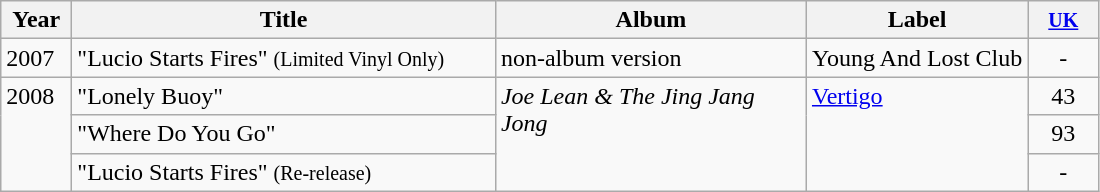<table class="wikitable">
<tr>
<th align="left" valign="top" width="40">Year</th>
<th align="center" valign="top" width="275">Title</th>
<th align="center" valign="top" width="200">Album</th>
<th>Label</th>
<th align="center" valign="top" width="40"><small><a href='#'>UK</a></small></th>
</tr>
<tr>
<td align="left" valign="top">2007</td>
<td align="left" valign="top">"Lucio Starts Fires" <small>(Limited Vinyl Only)</small></td>
<td align="left" valign="top" rowspan="1">non-album version</td>
<td>Young And Lost Club</td>
<td align="center" valign="top">-</td>
</tr>
<tr>
<td align="left" valign="top" rowspan="3">2008</td>
<td align="left" valign="top">"Lonely Buoy"</td>
<td align="left" valign="top" rowspan="3"><em>Joe Lean & The Jing Jang Jong</em></td>
<td align="left" valign="top" rowspan="3"><a href='#'>Vertigo</a></td>
<td align="center" valign="top">43</td>
</tr>
<tr>
<td align="left" valign="top">"Where Do You Go"</td>
<td align="center" valign="top">93</td>
</tr>
<tr>
<td>"Lucio Starts Fires" <small>(Re-release)</small></td>
<td align="center" valign="top">-</td>
</tr>
</table>
